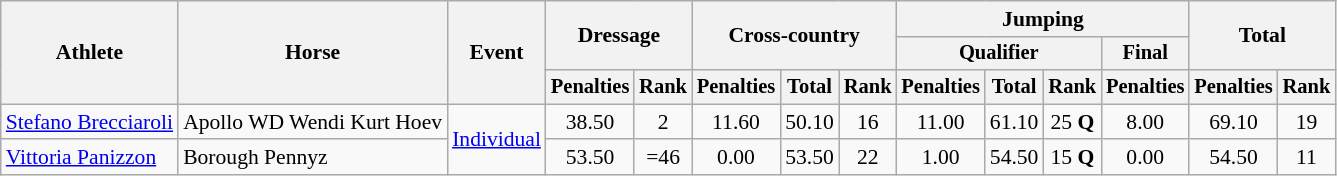<table class=wikitable style="font-size:90%">
<tr>
<th rowspan="3">Athlete</th>
<th rowspan="3">Horse</th>
<th rowspan="3">Event</th>
<th colspan="2" rowspan="2">Dressage</th>
<th colspan="3" rowspan="2">Cross-country</th>
<th colspan="4">Jumping</th>
<th colspan="2" rowspan="2">Total</th>
</tr>
<tr style="font-size:95%">
<th colspan="3">Qualifier</th>
<th colspan="1">Final</th>
</tr>
<tr style="font-size:95%">
<th>Penalties</th>
<th>Rank</th>
<th>Penalties</th>
<th>Total</th>
<th>Rank</th>
<th>Penalties</th>
<th>Total</th>
<th>Rank</th>
<th>Penalties</th>
<th>Penalties</th>
<th>Rank</th>
</tr>
<tr align=center>
<td align=left><a href='#'>Stefano Brecciaroli</a></td>
<td align=left>Apollo WD Wendi Kurt Hoev</td>
<td align=left rowspan=2><a href='#'>Individual</a></td>
<td>38.50</td>
<td>2</td>
<td>11.60</td>
<td>50.10</td>
<td>16</td>
<td>11.00</td>
<td>61.10</td>
<td>25 <strong>Q</strong></td>
<td>8.00</td>
<td>69.10</td>
<td>19</td>
</tr>
<tr align=center>
<td align=left><a href='#'>Vittoria Panizzon</a></td>
<td align=left>Borough Pennyz</td>
<td>53.50</td>
<td>=46</td>
<td>0.00</td>
<td>53.50</td>
<td>22</td>
<td>1.00</td>
<td>54.50</td>
<td>15 <strong>Q</strong></td>
<td>0.00</td>
<td>54.50</td>
<td>11</td>
</tr>
</table>
